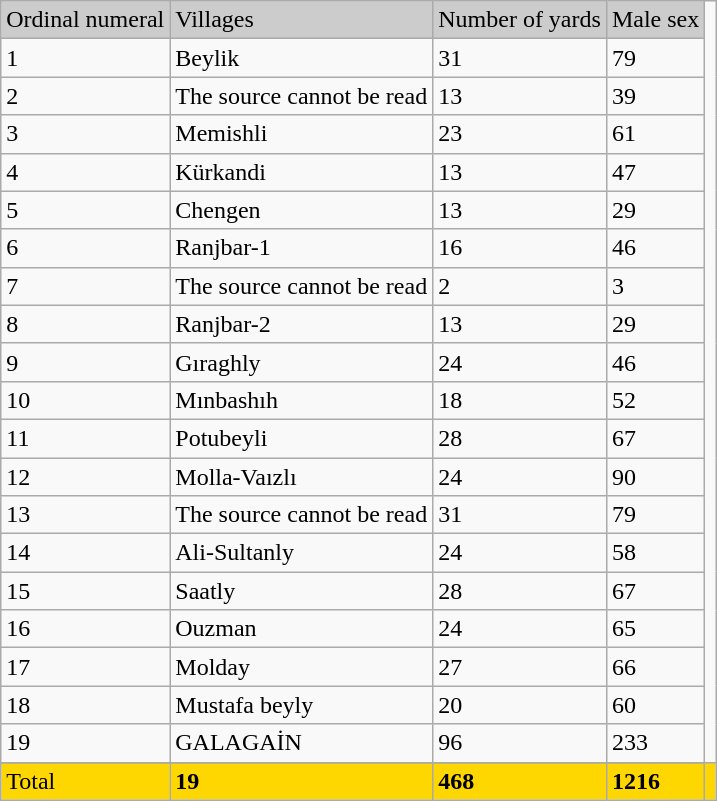<table class="sortable wikitable" width 100%>
<tr bgcolor="#CCCCCC">
<td>Ordinal numeral</td>
<td>Villages</td>
<td>Number of yards</td>
<td>Male sex</td>
</tr>
<tr>
<td>1</td>
<td>Beylik</td>
<td>31</td>
<td>79</td>
</tr>
<tr>
<td>2</td>
<td>The source cannot be read</td>
<td>13</td>
<td>39</td>
</tr>
<tr>
<td>3</td>
<td>Memishli</td>
<td>23</td>
<td>61</td>
</tr>
<tr>
<td>4</td>
<td>Kürkandi</td>
<td>13</td>
<td>47</td>
</tr>
<tr>
<td>5</td>
<td>Chengen</td>
<td>13</td>
<td>29</td>
</tr>
<tr>
<td>6</td>
<td>Ranjbar-1</td>
<td>16</td>
<td>46</td>
</tr>
<tr>
<td>7</td>
<td>The source cannot be read</td>
<td>2</td>
<td>3</td>
</tr>
<tr>
<td>8</td>
<td>Ranjbar-2</td>
<td>13</td>
<td>29</td>
</tr>
<tr>
<td>9</td>
<td>Gıraghly</td>
<td>24</td>
<td>46</td>
</tr>
<tr>
<td>10</td>
<td>Mınbashıh</td>
<td>18</td>
<td>52</td>
</tr>
<tr>
<td>11</td>
<td>Potubeyli</td>
<td>28</td>
<td>67</td>
</tr>
<tr>
<td>12</td>
<td>Molla-Vaızlı</td>
<td>24</td>
<td>90</td>
</tr>
<tr>
<td>13</td>
<td>The source cannot be read</td>
<td>31</td>
<td>79</td>
</tr>
<tr>
<td>14</td>
<td>Ali-Sultanly</td>
<td>24</td>
<td>58</td>
</tr>
<tr>
<td>15</td>
<td>Saatly</td>
<td>28</td>
<td>67</td>
</tr>
<tr>
<td>16</td>
<td>Ouzman</td>
<td>24</td>
<td>65</td>
</tr>
<tr>
<td>17</td>
<td>Molday</td>
<td>27</td>
<td>66</td>
</tr>
<tr>
<td>18</td>
<td>Mustafa beyly</td>
<td>20</td>
<td>60</td>
</tr>
<tr>
<td>19</td>
<td>GALAGAİN</td>
<td>96</td>
<td>233</td>
</tr>
<tr>
</tr>
<tr bgcolor=gold>
<td>Total</td>
<td><strong>19</strong></td>
<td><strong>468</strong></td>
<td><strong>1216</strong></td>
<td></td>
</tr>
</table>
